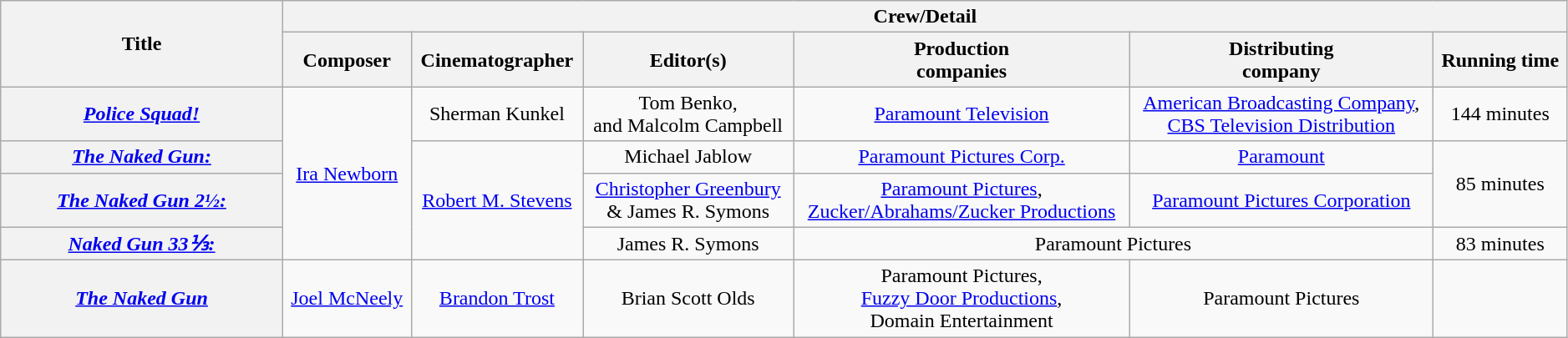<table class="wikitable" style="text-align:center; width:99%;">
<tr>
<th rowspan="2" style="width:18%;">Title</th>
<th colspan="7">Crew/Detail</th>
</tr>
<tr>
<th style="text-align:center;">Composer</th>
<th style="text-align:center;">Cinematographer</th>
<th style="text-align:center;">Editor(s)</th>
<th style="text-align:center;">Production <br>companies</th>
<th style="text-align:center;">Distributing <br>company</th>
<th style="text-align:center;">Running time</th>
</tr>
<tr>
<th><em><a href='#'>Police Squad!</a></em></th>
<td rowspan="4"><a href='#'>Ira Newborn</a></td>
<td>Sherman Kunkel</td>
<td>Tom Benko, <br>and Malcolm Campbell</td>
<td><a href='#'>Paramount Television</a></td>
<td><a href='#'>American Broadcasting Company</a>, <br><a href='#'>CBS Television Distribution</a></td>
<td>144 minutes <br></td>
</tr>
<tr>
<th><em><a href='#'>The Naked Gun: <br></a></em></th>
<td rowspan="3"><a href='#'>Robert M. Stevens</a></td>
<td>Michael Jablow</td>
<td><a href='#'>Paramount Pictures Corp.</a></td>
<td><a href='#'>Paramount</a></td>
<td rowspan="2">85 minutes</td>
</tr>
<tr>
<th><em><a href='#'>The Naked Gun 2½: <br></a></em></th>
<td><a href='#'>Christopher Greenbury</a> <br>& James R. Symons</td>
<td><a href='#'>Paramount Pictures</a>, <br><a href='#'>Zucker/Abrahams/Zucker Productions</a></td>
<td><a href='#'>Paramount Pictures Corporation</a></td>
</tr>
<tr>
<th><em><a href='#'>Naked Gun 33⅓: <br></a></em></th>
<td>James R. Symons</td>
<td colspan="2">Paramount Pictures</td>
<td>83 minutes</td>
</tr>
<tr>
<th><em><a href='#'>The Naked Gun</a></em></th>
<td><a href='#'>Joel McNeely</a></td>
<td><a href='#'>Brandon Trost</a></td>
<td>Brian Scott Olds</td>
<td>Paramount Pictures, <br><a href='#'>Fuzzy Door Productions</a>, <br>Domain Entertainment</td>
<td>Paramount Pictures</td>
<td></td>
</tr>
</table>
